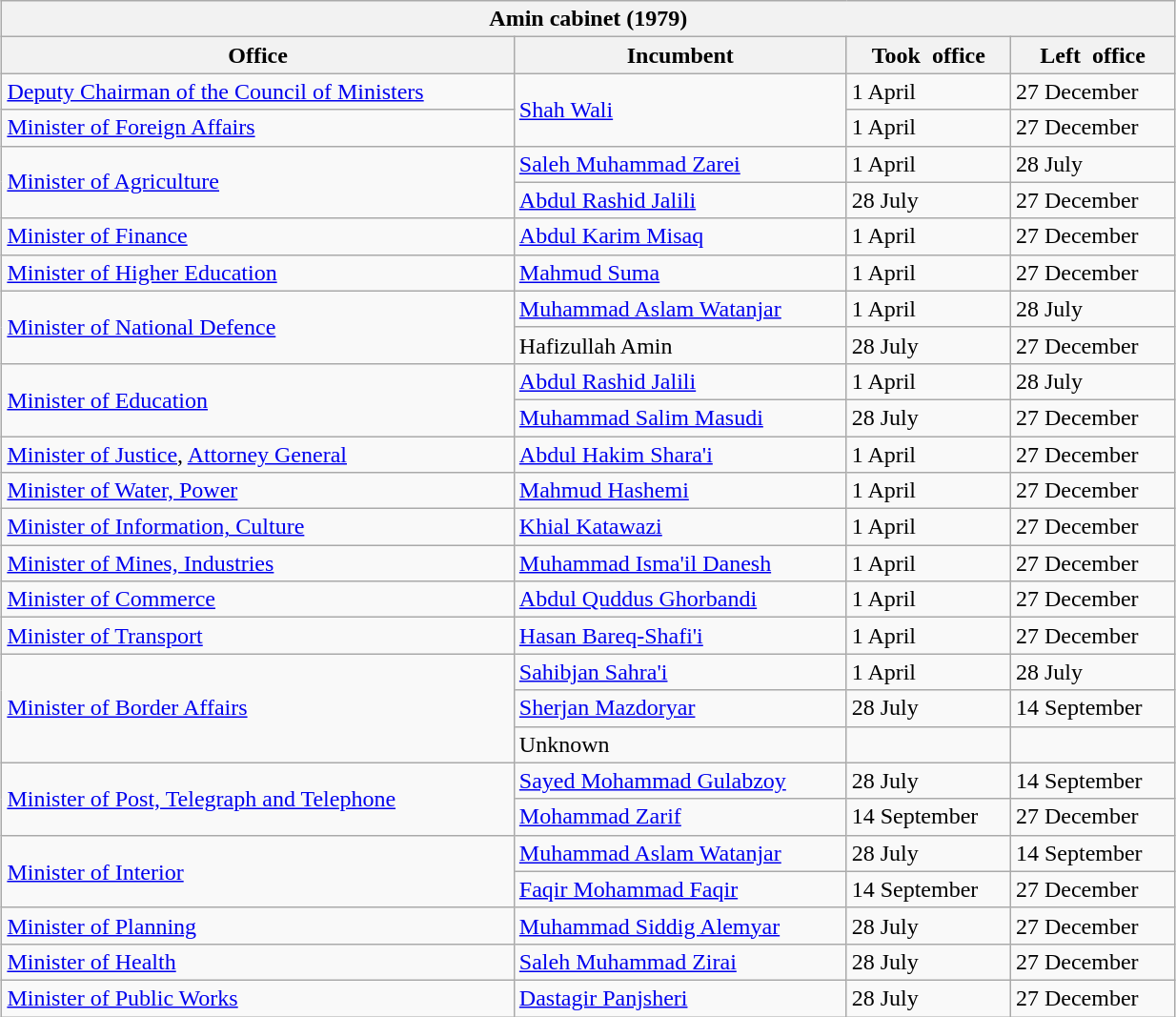<table class="wikitable collapsible collapsed" width=65% style="float:right; margin:0 15px;">
<tr>
<th colspan="9">Amin cabinet (1979)</th>
</tr>
<tr>
<th>Office</th>
<th>Incumbent</th>
<th>Took  office</th>
<th>Left  office</th>
</tr>
<tr>
<td><a href='#'>Deputy Chairman of the Council of Ministers</a></td>
<td rowspan="2"><a href='#'>Shah Wali</a></td>
<td>1 April</td>
<td>27 December</td>
</tr>
<tr>
<td><a href='#'>Minister of Foreign Affairs</a></td>
<td>1 April</td>
<td>27 December</td>
</tr>
<tr>
<td rowspan="2"><a href='#'>Minister of Agriculture</a></td>
<td><a href='#'>Saleh Muhammad Zarei</a></td>
<td>1 April</td>
<td>28 July</td>
</tr>
<tr>
<td><a href='#'>Abdul Rashid Jalili</a></td>
<td>28 July</td>
<td>27 December</td>
</tr>
<tr>
<td><a href='#'>Minister of Finance</a></td>
<td><a href='#'>Abdul Karim Misaq</a></td>
<td>1 April</td>
<td>27 December</td>
</tr>
<tr>
<td><a href='#'>Minister of Higher Education</a></td>
<td><a href='#'>Mahmud Suma</a></td>
<td>1 April</td>
<td>27 December</td>
</tr>
<tr>
<td rowspan="2"><a href='#'>Minister of National Defence</a></td>
<td><a href='#'>Muhammad Aslam Watanjar</a></td>
<td>1 April</td>
<td>28 July</td>
</tr>
<tr>
<td>Hafizullah Amin</td>
<td>28 July</td>
<td>27 December</td>
</tr>
<tr>
<td rowspan="2"><a href='#'>Minister of Education</a></td>
<td><a href='#'>Abdul Rashid Jalili</a></td>
<td>1 April</td>
<td>28 July</td>
</tr>
<tr>
<td><a href='#'>Muhammad Salim Masudi</a></td>
<td>28 July</td>
<td>27 December</td>
</tr>
<tr>
<td><a href='#'>Minister of Justice</a>, <a href='#'>Attorney General</a></td>
<td><a href='#'>Abdul Hakim Shara'i</a></td>
<td>1 April</td>
<td>27 December</td>
</tr>
<tr>
<td><a href='#'>Minister of Water, Power</a></td>
<td><a href='#'>Mahmud Hashemi</a></td>
<td>1 April</td>
<td>27 December</td>
</tr>
<tr>
<td><a href='#'>Minister of Information, Culture</a></td>
<td><a href='#'>Khial Katawazi</a></td>
<td>1 April</td>
<td>27 December</td>
</tr>
<tr>
<td><a href='#'>Minister of Mines, Industries</a></td>
<td><a href='#'>Muhammad Isma'il Danesh</a></td>
<td>1 April</td>
<td>27 December</td>
</tr>
<tr>
<td><a href='#'>Minister of Commerce</a></td>
<td><a href='#'>Abdul Quddus Ghorbandi</a></td>
<td>1 April</td>
<td>27 December</td>
</tr>
<tr>
<td><a href='#'>Minister of Transport</a></td>
<td><a href='#'>Hasan Bareq-Shafi'i</a></td>
<td>1 April</td>
<td>27 December</td>
</tr>
<tr>
<td rowspan="3"><a href='#'>Minister of Border Affairs</a></td>
<td><a href='#'>Sahibjan Sahra'i</a></td>
<td>1 April</td>
<td>28 July</td>
</tr>
<tr>
<td><a href='#'>Sherjan Mazdoryar</a></td>
<td>28 July</td>
<td>14 September</td>
</tr>
<tr>
<td>Unknown</td>
<td></td>
<td></td>
</tr>
<tr>
<td rowspan="2"><a href='#'>Minister of Post, Telegraph and Telephone</a></td>
<td><a href='#'>Sayed Mohammad Gulabzoy</a></td>
<td>28 July</td>
<td>14 September</td>
</tr>
<tr>
<td><a href='#'>Mohammad Zarif</a></td>
<td>14 September</td>
<td>27 December</td>
</tr>
<tr>
<td rowspan="2"><a href='#'>Minister of Interior</a></td>
<td><a href='#'>Muhammad Aslam Watanjar</a></td>
<td>28 July</td>
<td>14 September</td>
</tr>
<tr>
<td><a href='#'>Faqir Mohammad Faqir</a></td>
<td>14 September</td>
<td>27 December</td>
</tr>
<tr>
<td><a href='#'>Minister of Planning</a></td>
<td><a href='#'>Muhammad Siddig Alemyar</a></td>
<td>28 July</td>
<td>27 December</td>
</tr>
<tr>
<td><a href='#'>Minister of Health</a></td>
<td><a href='#'>Saleh Muhammad Zirai</a></td>
<td>28 July</td>
<td>27 December</td>
</tr>
<tr>
<td><a href='#'>Minister of Public Works</a></td>
<td><a href='#'>Dastagir Panjsheri</a></td>
<td>28 July</td>
<td>27 December</td>
</tr>
</table>
